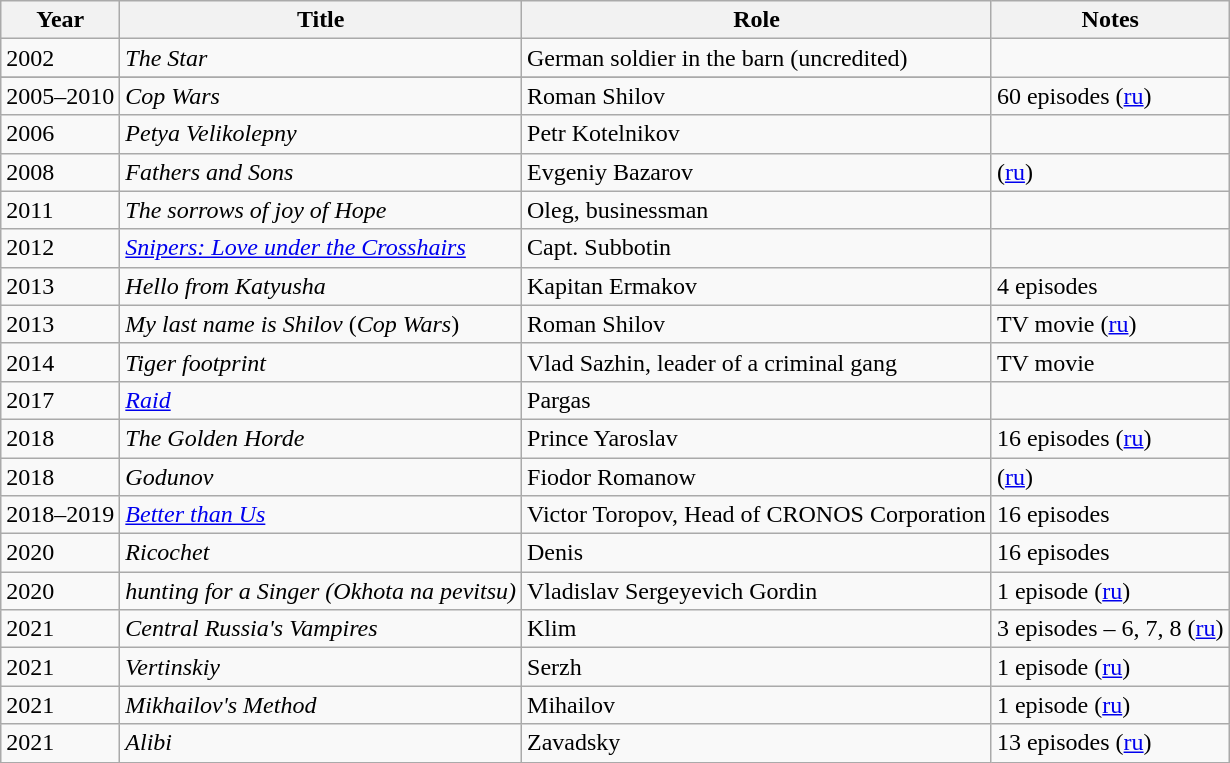<table class="wikitable sortable">
<tr>
<th>Year</th>
<th>Title</th>
<th>Role</th>
<th>Notes</th>
</tr>
<tr>
<td>2002</td>
<td><em> The Star</em></td>
<td>German soldier in the barn (uncredited)</td>
</tr>
<tr>
</tr>
<tr>
<td>2005–2010</td>
<td><em>Cop Wars</em></td>
<td>Roman Shilov</td>
<td>60 episodes (<a href='#'>ru</a>)</td>
</tr>
<tr>
<td>2006</td>
<td><em>Petya Velikolepny</em></td>
<td>Petr Kotelnikov</td>
<td></td>
</tr>
<tr>
<td>2008</td>
<td><em>Fathers and Sons</em></td>
<td>Evgeniy Bazarov</td>
<td>(<a href='#'>ru</a>)</td>
</tr>
<tr>
<td>2011</td>
<td><em>The sorrows of joy of Hope</em></td>
<td>Oleg, businessman</td>
<td></td>
</tr>
<tr>
<td>2012</td>
<td><em><a href='#'>Snipers: Love under the Crosshairs</a></em></td>
<td>Capt. Subbotin</td>
<td></td>
</tr>
<tr>
<td>2013</td>
<td><em>Hello from Katyusha</em></td>
<td>Kapitan Ermakov</td>
<td>4 episodes</td>
</tr>
<tr>
<td>2013</td>
<td><em>My last name is Shilov</em> (<em>Cop Wars</em>)</td>
<td>Roman Shilov</td>
<td>TV movie (<a href='#'>ru</a>)</td>
</tr>
<tr>
<td>2014</td>
<td><em>Tiger footprint</em></td>
<td>Vlad Sazhin, leader of a criminal gang</td>
<td>TV movie</td>
</tr>
<tr>
<td>2017</td>
<td><em><a href='#'>Raid</a></em></td>
<td>Pargas</td>
<td></td>
</tr>
<tr>
<td>2018</td>
<td><em>The Golden Horde</em></td>
<td>Prince Yaroslav</td>
<td>16 episodes (<a href='#'>ru</a>)</td>
</tr>
<tr>
<td>2018</td>
<td><em>Godunov</em></td>
<td>Fiodor Romanow</td>
<td>(<a href='#'>ru</a>)</td>
</tr>
<tr>
<td>2018–2019</td>
<td><em><a href='#'>Better than Us</a></em></td>
<td>Victor Toropov, Head of CRONOS Corporation</td>
<td>16 episodes</td>
</tr>
<tr>
<td>2020</td>
<td><em>Ricochet</em></td>
<td>Denis</td>
<td>16 episodes</td>
</tr>
<tr>
<td>2020</td>
<td><em>hunting for a Singer (Okhota na pevitsu)</em></td>
<td>Vladislav Sergeyevich Gordin</td>
<td>1 episode  (<a href='#'>ru</a>)</td>
</tr>
<tr>
<td>2021</td>
<td><em>Central Russia's Vampires</em></td>
<td>Klim</td>
<td>3 episodes – 6, 7, 8 (<a href='#'>ru</a>)</td>
</tr>
<tr>
<td>2021</td>
<td><em>Vertinskiy</em></td>
<td>Serzh</td>
<td>1 episode  (<a href='#'>ru</a>)</td>
</tr>
<tr>
<td>2021</td>
<td><em>Mikhailov's Method</em></td>
<td>Mihailov</td>
<td>1 episode  (<a href='#'>ru</a>)</td>
</tr>
<tr>
<td>2021</td>
<td><em>Alibi</em></td>
<td>Zavadsky</td>
<td>13 episodes  (<a href='#'>ru</a>)</td>
</tr>
</table>
